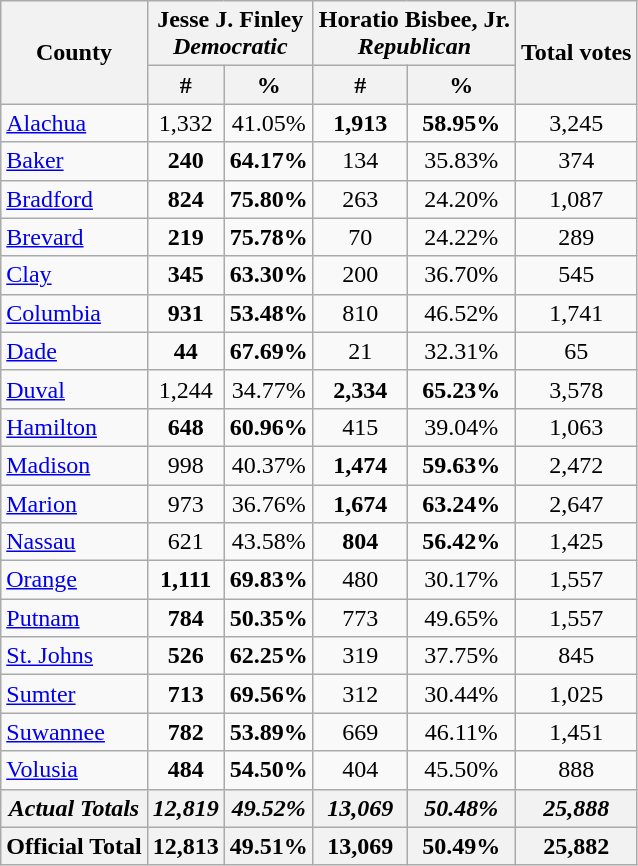<table class="wikitable sortable">
<tr>
<th rowspan="2">County</th>
<th colspan="2" style="text-align: center;" >Jesse J. Finley <br><em>Democratic</em></th>
<th colspan="2" style="text-align: center;" >Horatio Bisbee, Jr. <br> <em>Republican</em></th>
<th rowspan="2">Total votes</th>
</tr>
<tr>
<th colspan="1" style="text-align: center;" >#</th>
<th colspan="1" style="text-align: center;" >%</th>
<th colspan="1" style="text-align: center;" >#</th>
<th colspan="1" style="text-align: center;" >%</th>
</tr>
<tr>
<td><a href='#'>Alachua</a></td>
<td align="center">1,332</td>
<td align="center">41.05%</td>
<td align="center"><strong>1,913</strong></td>
<td align="center"><strong>58.95%</strong></td>
<td align="center">3,245</td>
</tr>
<tr>
<td><a href='#'>Baker</a></td>
<td align="center"><strong>240</strong></td>
<td align="center"><strong>64.17%</strong></td>
<td align="center">134</td>
<td align="center">35.83%</td>
<td align="center">374</td>
</tr>
<tr>
<td><a href='#'>Bradford</a></td>
<td align="center"><strong>824</strong></td>
<td align="center"><strong>75.80%</strong></td>
<td align="center">263</td>
<td align="center">24.20%</td>
<td align="center">1,087</td>
</tr>
<tr>
<td><a href='#'>Brevard</a></td>
<td align="center"><strong>219</strong></td>
<td align="center"><strong>75.78%</strong></td>
<td align="center">70</td>
<td align="center">24.22%</td>
<td align="center">289</td>
</tr>
<tr>
<td><a href='#'>Clay</a></td>
<td align="center"><strong>345</strong></td>
<td align="center"><strong>63.30%</strong></td>
<td align="center">200</td>
<td align="center">36.70%</td>
<td align="center">545</td>
</tr>
<tr>
<td><a href='#'>Columbia</a></td>
<td align="center"><strong>931</strong></td>
<td align="center"><strong>53.48%</strong></td>
<td align="center">810</td>
<td align="center">46.52%</td>
<td align="center">1,741</td>
</tr>
<tr>
<td><a href='#'>Dade</a></td>
<td align="center"><strong>44</strong></td>
<td align="center"><strong>67.69%</strong></td>
<td align="center">21</td>
<td align="center">32.31%</td>
<td align="center">65</td>
</tr>
<tr>
<td><a href='#'>Duval</a></td>
<td align="center">1,244</td>
<td align="center">34.77%</td>
<td align="center"><strong>2,334</strong></td>
<td align="center"><strong>65.23%</strong></td>
<td align="center">3,578</td>
</tr>
<tr>
<td><a href='#'>Hamilton</a></td>
<td align="center"><strong>648</strong></td>
<td align="center"><strong>60.96%</strong></td>
<td align="center">415</td>
<td align="center">39.04%</td>
<td align="center">1,063</td>
</tr>
<tr>
<td><a href='#'>Madison</a></td>
<td align="center">998</td>
<td align="center">40.37%</td>
<td align="center"><strong>1,474</strong></td>
<td align="center"><strong>59.63%</strong></td>
<td align="center">2,472</td>
</tr>
<tr>
<td><a href='#'>Marion</a></td>
<td align="center">973</td>
<td align="center">36.76%</td>
<td align="center"><strong>1,674</strong></td>
<td align="center"><strong>63.24%</strong></td>
<td align="center">2,647</td>
</tr>
<tr>
<td><a href='#'>Nassau</a></td>
<td align="center">621</td>
<td align="center">43.58%</td>
<td align="center"><strong>804</strong></td>
<td align="center"><strong>56.42%</strong></td>
<td align="center">1,425</td>
</tr>
<tr>
<td><a href='#'>Orange</a></td>
<td align="center"><strong>1,111</strong></td>
<td align="center"><strong>69.83%</strong></td>
<td align="center">480</td>
<td align="center">30.17%</td>
<td align="center">1,557</td>
</tr>
<tr>
<td><a href='#'>Putnam</a></td>
<td align="center"><strong>784</strong></td>
<td align="center"><strong>50.35%</strong></td>
<td align="center">773</td>
<td align="center">49.65%</td>
<td align="center">1,557</td>
</tr>
<tr>
<td><a href='#'>St. Johns</a></td>
<td align="center"><strong>526</strong></td>
<td align="center"><strong>62.25%</strong></td>
<td align="center">319</td>
<td align="center">37.75%</td>
<td align="center">845</td>
</tr>
<tr>
<td><a href='#'>Sumter</a></td>
<td align="center"><strong>713</strong></td>
<td align="center"><strong>69.56%</strong></td>
<td align="center">312</td>
<td align="center">30.44%</td>
<td align="center">1,025</td>
</tr>
<tr>
<td><a href='#'>Suwannee</a></td>
<td align="center"><strong>782</strong></td>
<td align="center"><strong>53.89%</strong></td>
<td align="center">669</td>
<td align="center">46.11%</td>
<td align="center">1,451</td>
</tr>
<tr>
<td><a href='#'>Volusia</a></td>
<td align="center"><strong>484</strong></td>
<td align="center"><strong>54.50%</strong></td>
<td align="center">404</td>
<td align="center">45.50%</td>
<td align="center">888</td>
</tr>
<tr>
<th><em>Actual Totals</em></th>
<th><em>12,819</em></th>
<th><em>49.52%</em></th>
<th><em>13,069</em></th>
<th><em>50.48%</em></th>
<th><em>25,888</em></th>
</tr>
<tr>
<th>Official Total</th>
<th>12,813</th>
<th>49.51%</th>
<th>13,069</th>
<th>50.49%</th>
<th>25,882</th>
</tr>
</table>
